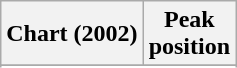<table class="wikitable sortable">
<tr>
<th>Chart (2002)</th>
<th>Peak<br>position</th>
</tr>
<tr>
</tr>
<tr>
</tr>
<tr>
</tr>
<tr>
</tr>
<tr>
</tr>
</table>
